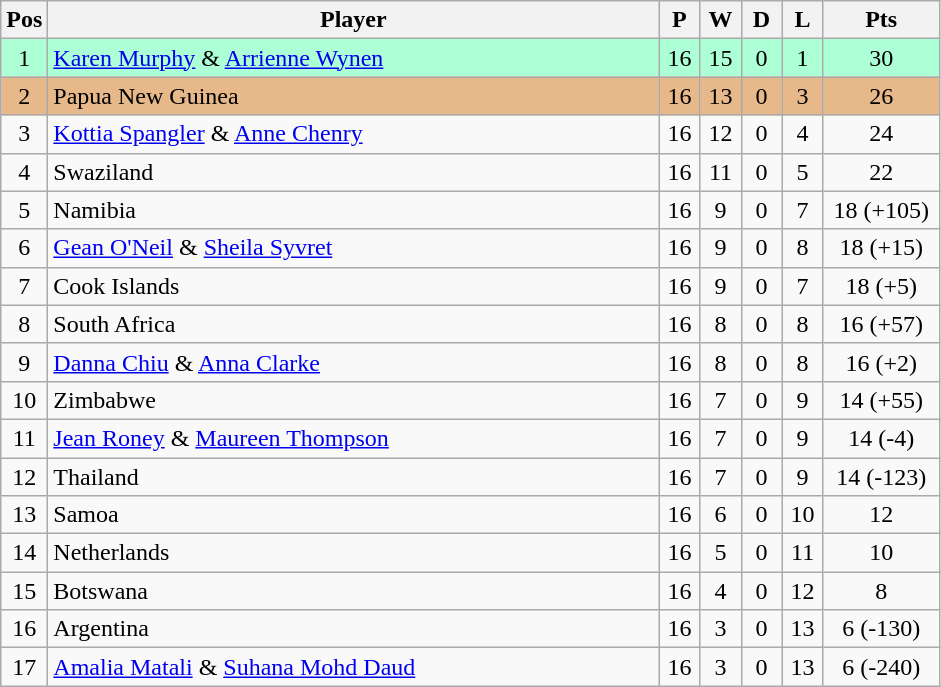<table class="wikitable" style="font-size: 100%">
<tr>
<th width=20>Pos</th>
<th width=400>Player</th>
<th width=20>P</th>
<th width=20>W</th>
<th width=20>D</th>
<th width=20>L</th>
<th width=70>Pts</th>
</tr>
<tr align=center style="background: #ADFFD6;">
<td>1</td>
<td align="left"> <a href='#'>Karen Murphy</a> & <a href='#'>Arrienne Wynen</a></td>
<td>16</td>
<td>15</td>
<td>0</td>
<td>1</td>
<td>30</td>
</tr>
<tr align=center style="background: #E6B88A;">
<td>2</td>
<td align="left"> Papua New Guinea</td>
<td>16</td>
<td>13</td>
<td>0</td>
<td>3</td>
<td>26</td>
</tr>
<tr align=center>
<td>3</td>
<td align="left"> <a href='#'>Kottia Spangler</a> & <a href='#'>Anne Chenry</a></td>
<td>16</td>
<td>12</td>
<td>0</td>
<td>4</td>
<td>24</td>
</tr>
<tr align=center>
<td>4</td>
<td align="left"> Swaziland</td>
<td>16</td>
<td>11</td>
<td>0</td>
<td>5</td>
<td>22</td>
</tr>
<tr align=center>
<td>5</td>
<td align="left"> Namibia</td>
<td>16</td>
<td>9</td>
<td>0</td>
<td>7</td>
<td>18 (+105)</td>
</tr>
<tr align=center>
<td>6</td>
<td align="left"> <a href='#'>Gean O'Neil</a> & <a href='#'>Sheila Syvret</a></td>
<td>16</td>
<td>9</td>
<td>0</td>
<td>8</td>
<td>18 (+15)</td>
</tr>
<tr align=center>
<td>7</td>
<td align="left"> Cook Islands</td>
<td>16</td>
<td>9</td>
<td>0</td>
<td>7</td>
<td>18 (+5)</td>
</tr>
<tr align=center>
<td>8</td>
<td align="left"> South Africa</td>
<td>16</td>
<td>8</td>
<td>0</td>
<td>8</td>
<td>16 (+57)</td>
</tr>
<tr align=center>
<td>9</td>
<td align="left"> <a href='#'>Danna Chiu</a> & <a href='#'>Anna Clarke</a></td>
<td>16</td>
<td>8</td>
<td>0</td>
<td>8</td>
<td>16 (+2)</td>
</tr>
<tr align=center>
<td>10</td>
<td align="left"> Zimbabwe</td>
<td>16</td>
<td>7</td>
<td>0</td>
<td>9</td>
<td>14 (+55)</td>
</tr>
<tr align=center>
<td>11</td>
<td align="left"> <a href='#'>Jean Roney</a> & <a href='#'>Maureen Thompson</a></td>
<td>16</td>
<td>7</td>
<td>0</td>
<td>9</td>
<td>14 (-4)</td>
</tr>
<tr align=center>
<td>12</td>
<td align="left"> Thailand</td>
<td>16</td>
<td>7</td>
<td>0</td>
<td>9</td>
<td>14 (-123)</td>
</tr>
<tr align=center>
<td>13</td>
<td align="left"> Samoa</td>
<td>16</td>
<td>6</td>
<td>0</td>
<td>10</td>
<td>12</td>
</tr>
<tr align=center>
<td>14</td>
<td align="left"> Netherlands</td>
<td>16</td>
<td>5</td>
<td>0</td>
<td>11</td>
<td>10</td>
</tr>
<tr align=center>
<td>15</td>
<td align="left"> Botswana</td>
<td>16</td>
<td>4</td>
<td>0</td>
<td>12</td>
<td>8</td>
</tr>
<tr align=center>
<td>16</td>
<td align="left"> Argentina</td>
<td>16</td>
<td>3</td>
<td>0</td>
<td>13</td>
<td>6 (-130)</td>
</tr>
<tr align=center>
<td>17</td>
<td align="left"> <a href='#'>Amalia Matali</a> & <a href='#'>Suhana Mohd Daud</a></td>
<td>16</td>
<td>3</td>
<td>0</td>
<td>13</td>
<td>6 (-240)</td>
</tr>
</table>
